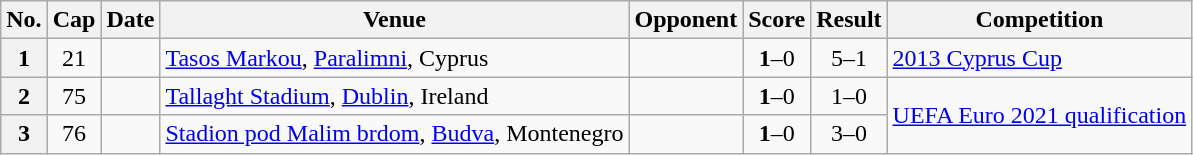<table class="wikitable sortable plainrowheaders">
<tr>
<th scope="col">No.</th>
<th scope="col">Cap</th>
<th scope="col" data-sort-type="date">Date</th>
<th scope="col">Venue</th>
<th scope="col">Opponent</th>
<th scope="col" class="unsortable">Score</th>
<th scope="col" class="unsortable">Result</th>
<th scope="col">Competition</th>
</tr>
<tr>
<th>1</th>
<td align=center>21</td>
<td></td>
<td><a href='#'>Tasos Markou</a>, <a href='#'>Paralimni</a>, Cyprus</td>
<td></td>
<td align=center><strong>1</strong>–0</td>
<td align=center>5–1</td>
<td><a href='#'>2013 Cyprus Cup</a></td>
</tr>
<tr>
<th>2</th>
<td align=center>75</td>
<td></td>
<td><a href='#'>Tallaght Stadium</a>, <a href='#'>Dublin</a>, Ireland</td>
<td></td>
<td align=center><strong>1</strong>–0</td>
<td align=center>1–0</td>
<td rowspan=2><a href='#'>UEFA Euro 2021 qualification</a></td>
</tr>
<tr>
<th>3</th>
<td align=center>76</td>
<td></td>
<td><a href='#'>Stadion pod Malim brdom</a>, <a href='#'>Budva</a>, Montenegro</td>
<td></td>
<td align=center><strong>1</strong>–0</td>
<td align=center>3–0</td>
</tr>
</table>
